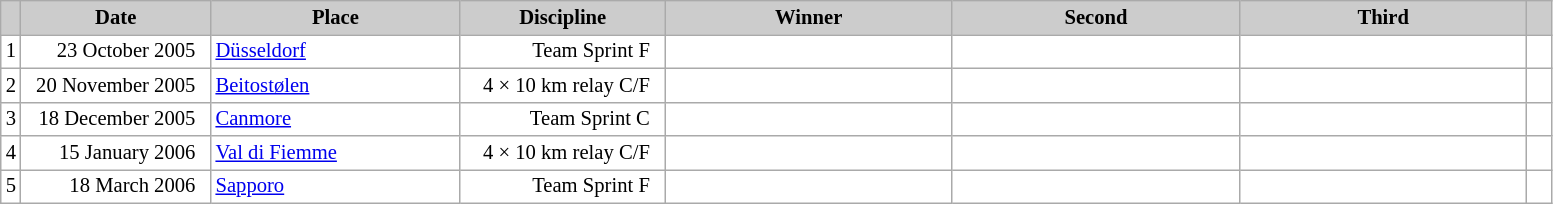<table class="wikitable plainrowheaders" style="background:#fff; font-size:86%; line-height:16px; border:grey solid 1px; border-collapse:collapse;">
<tr style="background:#ccc; text-align:center;">
<th scope="col" style="background:#ccc; width=20 px;"></th>
<th scope="col" style="background:#ccc; width:120px;">Date</th>
<th scope="col" style="background:#ccc; width:160px;">Place</th>
<th scope="col" style="background:#ccc; width:130px;">Discipline</th>
<th scope="col" style="background:#ccc; width:185px;">Winner</th>
<th scope="col" style="background:#ccc; width:185px;">Second</th>
<th scope="col" style="background:#ccc; width:185px;">Third</th>
<th scope="col" style="background:#ccc; width:10px;"></th>
</tr>
<tr>
<td align=center>1</td>
<td align=right>23 October 2005  </td>
<td> <a href='#'>Düsseldorf</a></td>
<td align=right>Team Sprint F  </td>
<td></td>
<td></td>
<td></td>
<td></td>
</tr>
<tr>
<td align=center>2</td>
<td align=right>20 November 2005  </td>
<td> <a href='#'>Beitostølen</a></td>
<td align=right>4 × 10 km relay C/F  </td>
<td></td>
<td></td>
<td></td>
<td></td>
</tr>
<tr>
<td align=center>3</td>
<td align=right>18 December 2005  </td>
<td> <a href='#'>Canmore</a></td>
<td align=right>Team Sprint C  </td>
<td></td>
<td></td>
<td></td>
<td></td>
</tr>
<tr>
<td align=center>4</td>
<td align=right>15 January 2006  </td>
<td> <a href='#'>Val di Fiemme</a></td>
<td align=right>4 × 10 km relay C/F  </td>
<td></td>
<td></td>
<td></td>
<td></td>
</tr>
<tr>
<td align=center>5</td>
<td align=right>18 March 2006  </td>
<td> <a href='#'>Sapporo</a></td>
<td align=right>Team Sprint F  </td>
<td></td>
<td></td>
<td></td>
<td></td>
</tr>
</table>
